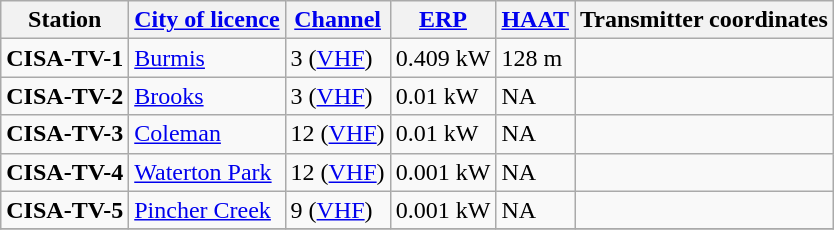<table class="wikitable">
<tr>
<th>Station</th>
<th><a href='#'>City of licence</a></th>
<th><a href='#'>Channel</a></th>
<th><a href='#'>ERP</a></th>
<th><a href='#'>HAAT</a></th>
<th>Transmitter coordinates</th>
</tr>
<tr style="vertical-align: top; text-align: left;">
<td><strong>CISA-TV-1</strong></td>
<td><a href='#'>Burmis</a></td>
<td>3 (<a href='#'>VHF</a>)<br></td>
<td>0.409 kW</td>
<td>128 m</td>
<td></td>
</tr>
<tr style="vertical-align: top; text-align: left;">
<td><strong>CISA-TV-2</strong></td>
<td><a href='#'>Brooks</a></td>
<td>3 (<a href='#'>VHF</a>)</td>
<td>0.01 kW</td>
<td>NA</td>
<td></td>
</tr>
<tr style="vertical-align: top; text-align: left;">
<td><strong>CISA-TV-3</strong></td>
<td><a href='#'>Coleman</a></td>
<td>12 (<a href='#'>VHF</a>)</td>
<td>0.01 kW</td>
<td>NA</td>
<td></td>
</tr>
<tr style="vertical-align: top; text-align: left;">
<td><strong>CISA-TV-4</strong></td>
<td><a href='#'>Waterton Park</a></td>
<td>12 (<a href='#'>VHF</a>)</td>
<td>0.001 kW</td>
<td>NA</td>
<td></td>
</tr>
<tr style="vertical-align: top; text-align: left;">
<td><strong>CISA-TV-5</strong></td>
<td><a href='#'>Pincher Creek</a></td>
<td>9 (<a href='#'>VHF</a>)</td>
<td>0.001 kW</td>
<td>NA</td>
<td></td>
</tr>
<tr style="vertical-align: top; text-align: left;">
</tr>
</table>
